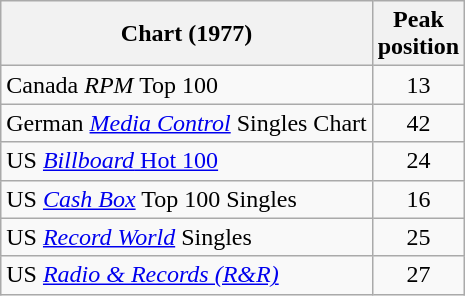<table class="wikitable sortable">
<tr>
<th>Chart (1977)</th>
<th>Peak<br>position</th>
</tr>
<tr>
<td>Canada <em>RPM</em> Top 100 </td>
<td style="text-align:center;">13</td>
</tr>
<tr>
<td>German <em><a href='#'>Media Control</a></em> Singles Chart</td>
<td style="text-align:center;">42</td>
</tr>
<tr>
<td>US <a href='#'><em>Billboard</em> Hot 100</a></td>
<td style="text-align:center;">24</td>
</tr>
<tr>
<td>US <em><a href='#'>Cash Box</a></em> Top 100 Singles</td>
<td style="text-align:center;">16</td>
</tr>
<tr>
<td>US <em><a href='#'>Record World</a></em> Singles</td>
<td style="text-align:center;">25</td>
</tr>
<tr>
<td>US <em><a href='#'>Radio & Records (R&R)</a></em></td>
<td style="text-align:center;">27</td>
</tr>
</table>
